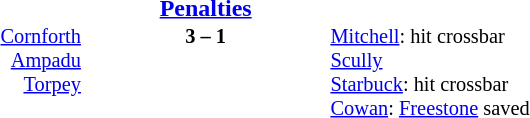<table cellspacing=0 style="width: 100%; style=">
<tr>
<td align=center rowspan=2 width=15%> </td>
<td width=24%> </td>
<td width=13% align=center><strong><a href='#'>Penalties</a></strong></td>
<td width=24%> </td>
</tr>
<tr style=font-size:85%>
<td align=right valign=top><a href='#'>Cornforth</a>  <br> <a href='#'>Ampadu</a>  <br> <a href='#'>Torpey</a> </td>
<td align=center valign=top><strong>3 – 1</strong></td>
<td valign=top> <a href='#'>Mitchell</a>: hit crossbar <br>  <a href='#'>Scully</a> <br>  <a href='#'>Starbuck</a>: hit crossbar <br>  <a href='#'>Cowan</a>: <a href='#'>Freestone</a> saved</td>
<td> </td>
</tr>
</table>
